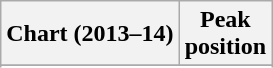<table class="wikitable sortable plainrowheaders" style="text-align:center">
<tr>
<th scope="col">Chart (2013–14)</th>
<th scope="col">Peak<br>position</th>
</tr>
<tr>
</tr>
<tr>
</tr>
</table>
